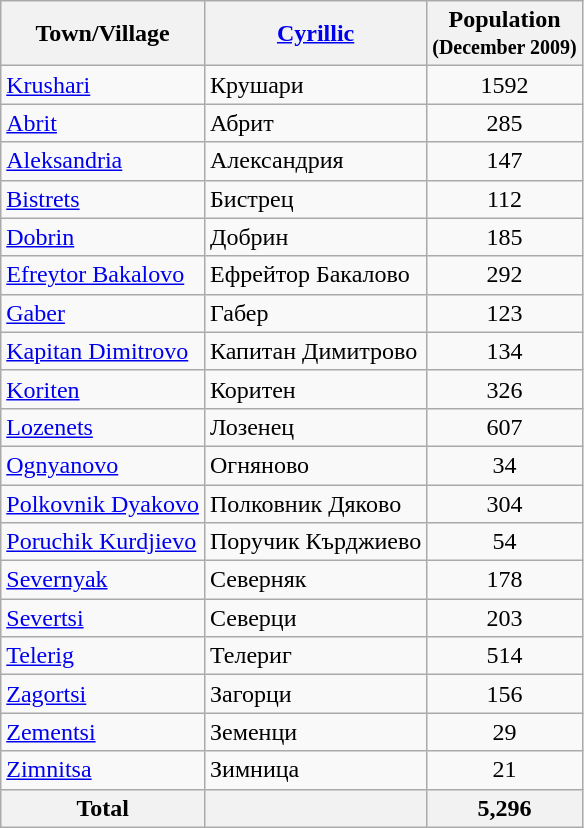<table class="wikitable sortable">
<tr>
<th>Town/Village</th>
<th><a href='#'>Cyrillic</a></th>
<th>Population<br><small>(December 2009)</small></th>
</tr>
<tr>
<td><a href='#'>Krushari</a></td>
<td>Крушари</td>
<td align="center">1592</td>
</tr>
<tr>
<td><a href='#'>Abrit</a></td>
<td>Абрит</td>
<td align="center">285</td>
</tr>
<tr>
<td><a href='#'>Aleksandria</a></td>
<td>Александрия</td>
<td align="center">147</td>
</tr>
<tr>
<td><a href='#'>Bistrets</a></td>
<td>Бистрец</td>
<td align="center">112</td>
</tr>
<tr>
<td><a href='#'>Dobrin</a></td>
<td>Добрин</td>
<td align="center">185</td>
</tr>
<tr>
<td><a href='#'>Efreytor Bakalovo</a></td>
<td>Ефрейтор Бакалово</td>
<td align="center">292</td>
</tr>
<tr>
<td><a href='#'>Gaber</a></td>
<td>Габер</td>
<td align="center">123</td>
</tr>
<tr>
<td><a href='#'>Kapitan Dimitrovo</a></td>
<td>Капитан Димитрово</td>
<td align="center">134</td>
</tr>
<tr>
<td><a href='#'>Koriten</a></td>
<td>Коритен</td>
<td align="center">326</td>
</tr>
<tr>
<td><a href='#'>Lozenets</a></td>
<td>Лозенец</td>
<td align="center">607</td>
</tr>
<tr>
<td><a href='#'>Ognyanovo</a></td>
<td>Огняново</td>
<td align="center">34</td>
</tr>
<tr>
<td><a href='#'>Polkovnik Dyakovo</a></td>
<td>Полковник Дяково</td>
<td align="center">304</td>
</tr>
<tr>
<td><a href='#'>Poruchik Kurdjievo</a></td>
<td>Поручик Кърджиево</td>
<td align="center">54</td>
</tr>
<tr>
<td><a href='#'>Severnyak</a></td>
<td>Северняк</td>
<td align="center">178</td>
</tr>
<tr>
<td><a href='#'>Severtsi</a></td>
<td>Северци</td>
<td align="center">203</td>
</tr>
<tr>
<td><a href='#'>Telerig</a></td>
<td>Телериг</td>
<td align="center">514</td>
</tr>
<tr>
<td><a href='#'>Zagortsi</a></td>
<td>Загорци</td>
<td align="center">156</td>
</tr>
<tr>
<td><a href='#'>Zementsi</a></td>
<td>Земенци</td>
<td align="center">29</td>
</tr>
<tr>
<td><a href='#'>Zimnitsa</a></td>
<td>Зимница</td>
<td align="center">21</td>
</tr>
<tr>
<th>Total</th>
<th></th>
<th align="center">5,296</th>
</tr>
</table>
